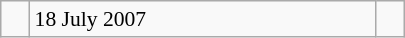<table class="wikitable" style="font-size: 0.9em; width: 270px;">
<tr>
<td></td>
<td>18 July 2007</td>
<td></td>
</tr>
</table>
